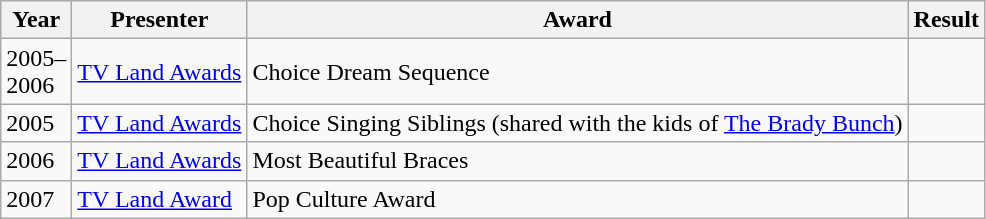<table class="wikitable sortable">
<tr>
<th>Year</th>
<th>Presenter</th>
<th>Award</th>
<th>Result</th>
</tr>
<tr>
<td>2005–<br>2006</td>
<td><a href='#'>TV Land Awards</a></td>
<td>Choice Dream Sequence</td>
<td></td>
</tr>
<tr>
<td>2005</td>
<td><a href='#'>TV Land Awards</a></td>
<td>Choice Singing Siblings (shared with the kids of <a href='#'>The Brady Bunch</a>)</td>
<td></td>
</tr>
<tr>
<td>2006</td>
<td><a href='#'>TV Land Awards</a></td>
<td>Most Beautiful Braces</td>
<td></td>
</tr>
<tr>
<td>2007</td>
<td><a href='#'>TV Land Award</a></td>
<td>Pop Culture Award</td>
<td></td>
</tr>
</table>
